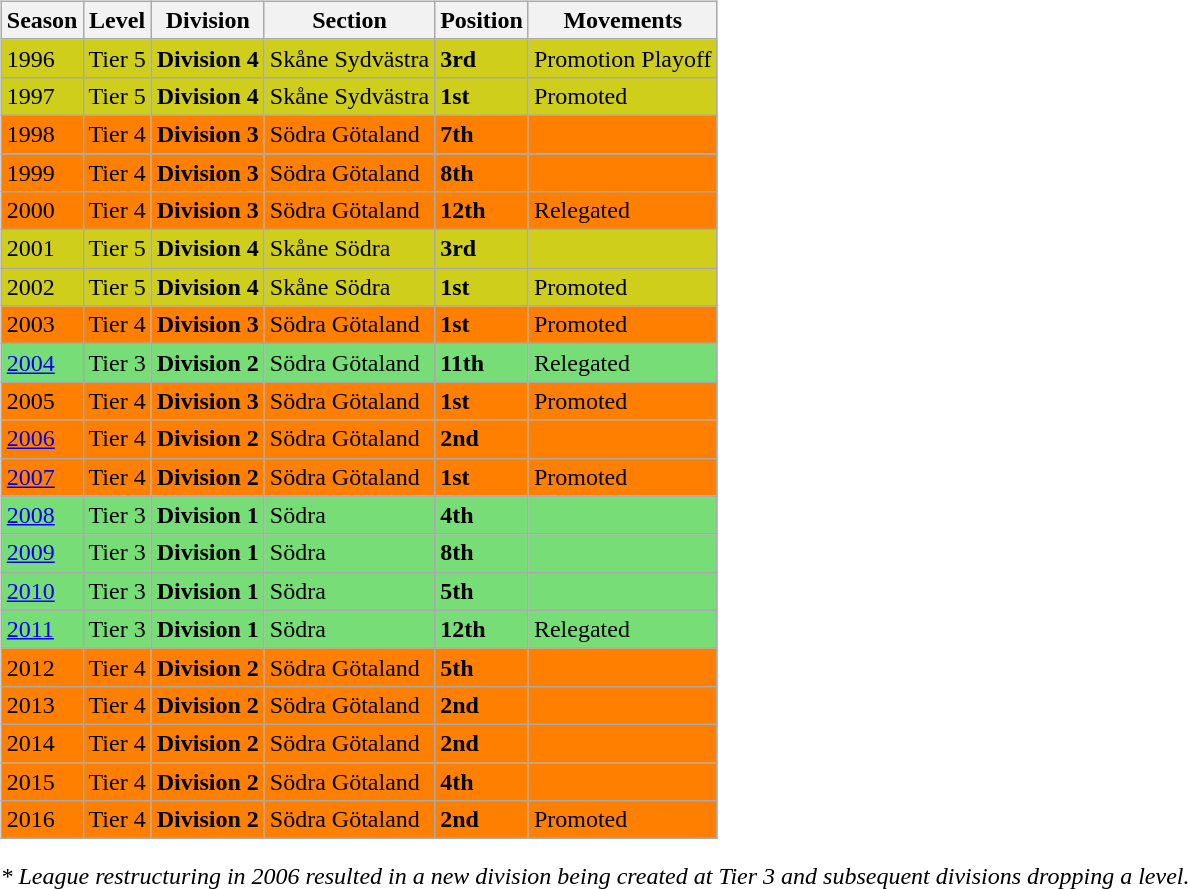<table>
<tr>
<td valign="top" width=0%><br><table class="wikitable">
<tr style="background:#f0f6fa;">
<th><strong>Season</strong></th>
<th><strong>Level</strong></th>
<th><strong>Division</strong></th>
<th><strong>Section</strong></th>
<th><strong>Position</strong></th>
<th><strong>Movements</strong></th>
</tr>
<tr>
<td style="background:#CECE1B;">1996</td>
<td style="background:#CECE1B;">Tier 5</td>
<td style="background:#CECE1B;"><strong>Division 4</strong></td>
<td style="background:#CECE1B;">Skåne Sydvästra</td>
<td style="background:#CECE1B;"><strong>3rd</strong></td>
<td style="background:#CECE1B;">Promotion Playoff</td>
</tr>
<tr>
<td style="background:#CECE1B;">1997</td>
<td style="background:#CECE1B;">Tier 5</td>
<td style="background:#CECE1B;"><strong>Division 4</strong></td>
<td style="background:#CECE1B;">Skåne Sydvästra</td>
<td style="background:#CECE1B;"><strong>1st</strong></td>
<td style="background:#CECE1B;">Promoted</td>
</tr>
<tr>
<td style="background:#FF7F00;">1998</td>
<td style="background:#FF7F00;">Tier 4</td>
<td style="background:#FF7F00;"><strong>Division 3</strong></td>
<td style="background:#FF7F00;">Södra Götaland</td>
<td style="background:#FF7F00;"><strong>7th</strong></td>
<td style="background:#FF7F00;"></td>
</tr>
<tr>
<td style="background:#FF7F00;">1999</td>
<td style="background:#FF7F00;">Tier 4</td>
<td style="background:#FF7F00;"><strong>Division 3</strong></td>
<td style="background:#FF7F00;">Södra Götaland</td>
<td style="background:#FF7F00;"><strong>8th</strong></td>
<td style="background:#FF7F00;"></td>
</tr>
<tr>
<td style="background:#FF7F00;">2000</td>
<td style="background:#FF7F00;">Tier 4</td>
<td style="background:#FF7F00;"><strong>Division 3</strong></td>
<td style="background:#FF7F00;">Södra Götaland</td>
<td style="background:#FF7F00;"><strong>12th</strong></td>
<td style="background:#FF7F00;">Relegated</td>
</tr>
<tr>
<td style="background:#CECE1B;">2001</td>
<td style="background:#CECE1B;">Tier 5</td>
<td style="background:#CECE1B;"><strong>Division 4</strong></td>
<td style="background:#CECE1B;">Skåne Södra</td>
<td style="background:#CECE1B;"><strong>3rd</strong></td>
<td style="background:#CECE1B;"></td>
</tr>
<tr>
<td style="background:#CECE1B;">2002</td>
<td style="background:#CECE1B;">Tier 5</td>
<td style="background:#CECE1B;"><strong>Division 4</strong></td>
<td style="background:#CECE1B;">Skåne Södra</td>
<td style="background:#CECE1B;"><strong>1st</strong></td>
<td style="background:#CECE1B;">Promoted</td>
</tr>
<tr>
<td style="background:#FF7F00;">2003</td>
<td style="background:#FF7F00;">Tier 4</td>
<td style="background:#FF7F00;"><strong>Division 3</strong></td>
<td style="background:#FF7F00;">Södra Götaland</td>
<td style="background:#FF7F00;"><strong>1st</strong></td>
<td style="background:#FF7F00;">Promoted</td>
</tr>
<tr>
<td style="background:#77DD77;"><a href='#'>2004</a></td>
<td style="background:#77DD77;">Tier 3</td>
<td style="background:#77DD77;"><strong>Division 2</strong></td>
<td style="background:#77DD77;">Södra Götaland</td>
<td style="background:#77DD77;"><strong>11th</strong></td>
<td style="background:#77DD77;">Relegated</td>
</tr>
<tr>
<td style="background:#FF7F00;">2005</td>
<td style="background:#FF7F00;">Tier 4</td>
<td style="background:#FF7F00;"><strong>Division 3</strong></td>
<td style="background:#FF7F00;">Södra Götaland</td>
<td style="background:#FF7F00;"><strong>1st</strong></td>
<td style="background:#FF7F00;">Promoted</td>
</tr>
<tr>
<td style="background:#FF7F00;"><a href='#'>2006</a></td>
<td style="background:#FF7F00;">Tier 4</td>
<td style="background:#FF7F00;"><strong>Division 2</strong></td>
<td style="background:#FF7F00;">Södra Götaland</td>
<td style="background:#FF7F00;"><strong>2nd</strong></td>
<td style="background:#FF7F00;"></td>
</tr>
<tr>
<td style="background:#FF7F00;"><a href='#'>2007</a></td>
<td style="background:#FF7F00;">Tier 4</td>
<td style="background:#FF7F00;"><strong>Division 2</strong></td>
<td style="background:#FF7F00;">Södra Götaland</td>
<td style="background:#FF7F00;"><strong>1st</strong></td>
<td style="background:#FF7F00;">Promoted</td>
</tr>
<tr>
<td style="background:#77DD77;"><a href='#'>2008</a></td>
<td style="background:#77DD77;">Tier 3</td>
<td style="background:#77DD77;"><strong>Division 1</strong></td>
<td style="background:#77DD77;">Södra</td>
<td style="background:#77DD77;"><strong>4th</strong></td>
<td style="background:#77DD77;"></td>
</tr>
<tr>
<td style="background:#77DD77;"><a href='#'>2009</a></td>
<td style="background:#77DD77;">Tier 3</td>
<td style="background:#77DD77;"><strong>Division 1</strong></td>
<td style="background:#77DD77;">Södra</td>
<td style="background:#77DD77;"><strong>8th</strong></td>
<td style="background:#77DD77;"></td>
</tr>
<tr>
<td style="background:#77DD77;"><a href='#'>2010</a></td>
<td style="background:#77DD77;">Tier 3</td>
<td style="background:#77DD77;"><strong>Division 1</strong></td>
<td style="background:#77DD77;">Södra</td>
<td style="background:#77DD77;"><strong>5th</strong></td>
<td style="background:#77DD77;"></td>
</tr>
<tr>
<td style="background:#77DD77;"><a href='#'>2011</a></td>
<td style="background:#77DD77;">Tier 3</td>
<td style="background:#77DD77;"><strong>Division 1</strong></td>
<td style="background:#77DD77;">Södra</td>
<td style="background:#77DD77;"><strong>12th</strong></td>
<td style="background:#77DD77;">Relegated</td>
</tr>
<tr>
<td style="background:#FF7F00;">2012</td>
<td style="background:#FF7F00;">Tier 4</td>
<td style="background:#FF7F00;"><strong>Division 2</strong></td>
<td style="background:#FF7F00;">Södra Götaland</td>
<td style="background:#FF7F00;"><strong>5th</strong></td>
<td style="background:#FF7F00;"></td>
</tr>
<tr>
<td style="background:#FF7F00;">2013</td>
<td style="background:#FF7F00;">Tier 4</td>
<td style="background:#FF7F00;"><strong>Division 2</strong></td>
<td style="background:#FF7F00;">Södra Götaland</td>
<td style="background:#FF7F00;"><strong>2nd</strong></td>
<td style="background:#FF7F00;"></td>
</tr>
<tr>
<td style="background:#FF7F00;">2014</td>
<td style="background:#FF7F00;">Tier 4</td>
<td style="background:#FF7F00;"><strong>Division 2</strong></td>
<td style="background:#FF7F00;">Södra Götaland</td>
<td style="background:#FF7F00;"><strong>2nd</strong></td>
<td style="background:#FF7F00;"></td>
</tr>
<tr>
<td style="background:#FF7F00;">2015</td>
<td style="background:#FF7F00;">Tier 4</td>
<td style="background:#FF7F00;"><strong>Division 2</strong></td>
<td style="background:#FF7F00;">Södra Götaland</td>
<td style="background:#FF7F00;"><strong>4th</strong></td>
<td style="background:#FF7F00;"></td>
</tr>
<tr>
<td style="background:#FF7F00;">2016</td>
<td style="background:#FF7F00;">Tier 4</td>
<td style="background:#FF7F00;"><strong>Division 2</strong></td>
<td style="background:#FF7F00;">Södra Götaland</td>
<td style="background:#FF7F00;"><strong>2nd</strong></td>
<td style="background:#FF7F00;">Promoted</td>
</tr>
</table>
<em>* League restructuring in 2006 resulted in a new division being created at Tier 3 and subsequent divisions dropping a level.</em></td>
</tr>
</table>
